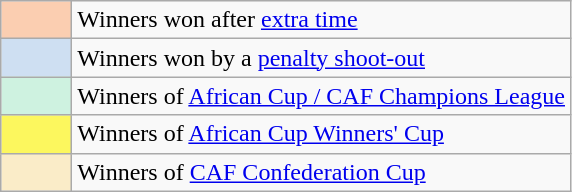<table class="wikitable">
<tr>
<td width="40" style="background-color:#FBCEB1"></td>
<td>Winners won after <a href='#'>extra time</a></td>
</tr>
<tr>
<td width="40" style="background-color:#cedff2"></td>
<td>Winners won by a <a href='#'>penalty shoot-out</a></td>
</tr>
<tr>
<td width="40" style="background-color:#cef2e0"></td>
<td>Winners of <a href='#'>African Cup / CAF Champions League</a></td>
</tr>
<tr>
<td width="40" style="background-color:#FCF75E"></td>
<td>Winners of <a href='#'>African Cup Winners' Cup</a></td>
</tr>
<tr>
<td width="40" style="background-color:#faecc8"></td>
<td>Winners of <a href='#'>CAF Confederation Cup</a></td>
</tr>
</table>
